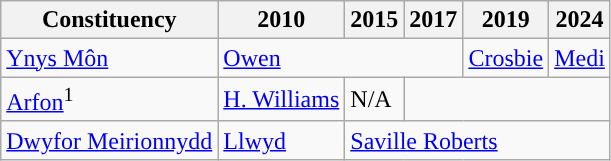<table class="wikitable">
<tr>
<th>Constituency</th>
<th>2010</th>
<th>2015</th>
<th>2017</th>
<th>2019</th>
<th>2024</th>
</tr>
<tr>
<td><a href='#'>Ynys Môn</a></td>
<td colspan="3"><a href='#'>Owen</a></td>
<td><a href='#'>Crosbie</a></td>
<td><a href='#'>Medi</a></td>
</tr>
<tr>
<td><a href='#'>Arfon</a><sup>1</sup></td>
<td><a href='#'>H. Williams</a></td>
<td>N/A</td>
</tr>
<tr>
<td><a href='#'>Dwyfor Meirionnydd</a></td>
<td><a href='#'>Llwyd</a></td>
<td colspan="4"><a href='#'>Saville Roberts</a></td>
</tr>
</table>
